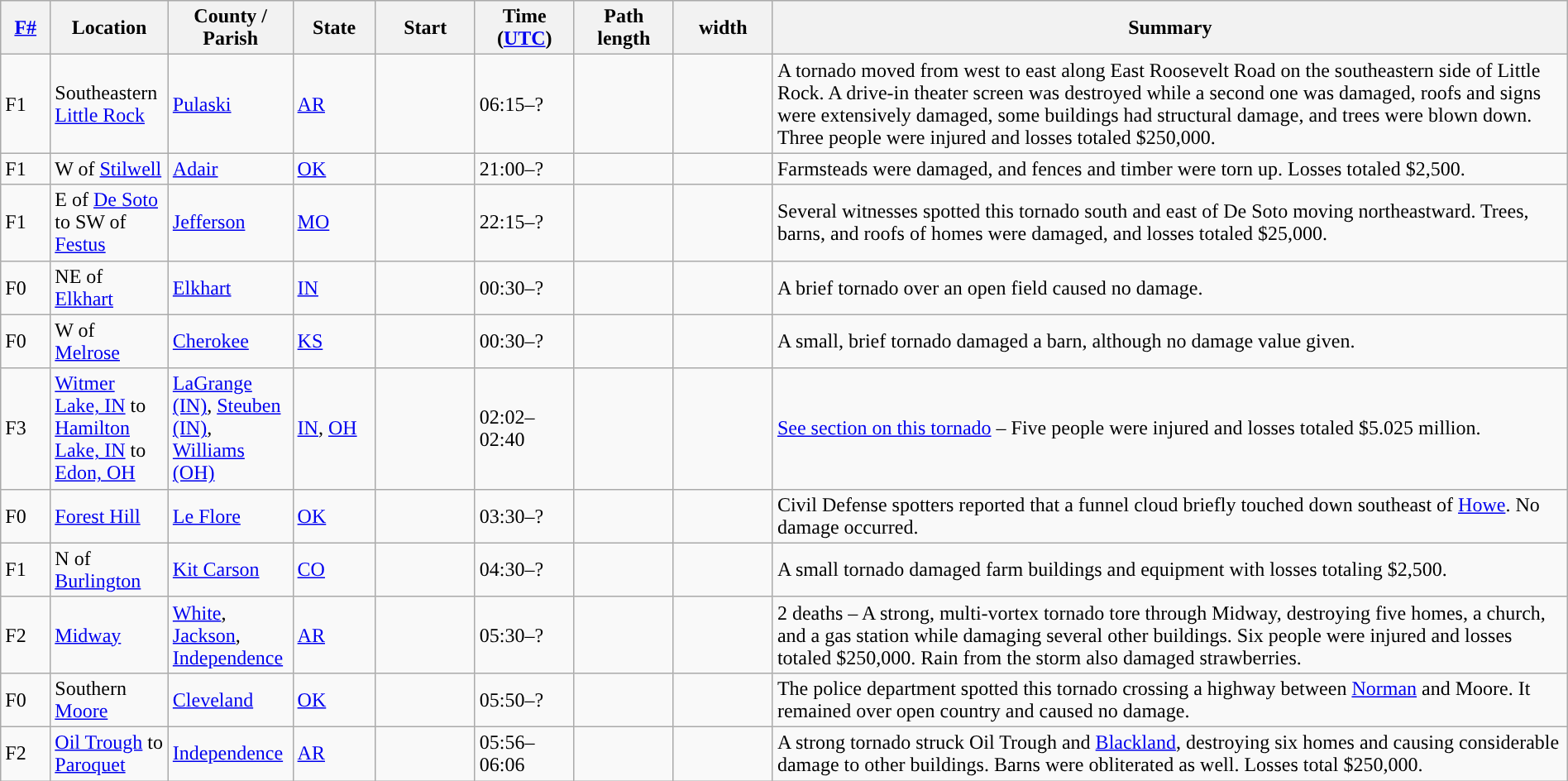<table class="wikitable sortable" style="width:100%;">
<tr>
<th scope="col"  style="width:3%; text-align:center;"><a href='#'>F#</a></th>
<th scope="col"  style="width:7%; text-align:center;" class="unsortable">Location</th>
<th scope="col"  style="width:6%; text-align:center;" class="unsortable">County / Parish</th>
<th scope="col"  style="width:5%; text-align:center;">State</th>
<th scope="col"  style="width:6%; text-align:center;">Start<br></th>
<th scope="col"  style="width:6%; text-align:center;">Time (<a href='#'>UTC</a>)</th>
<th scope="col"  style="width:6%; text-align:center;">Path length</th>
<th scope="col"  style="width:6%; text-align:center;"> width</th>
<th scope="col" class="unsortable" style="width:48%; text-align:center;">Summary</th>
</tr>
<tr>
<td>F1</td>
<td>Southeastern <a href='#'>Little Rock</a></td>
<td><a href='#'>Pulaski</a></td>
<td><a href='#'>AR</a></td>
<td></td>
<td>06:15–?</td>
<td></td>
<td></td>
<td>A tornado moved from west to east along East Roosevelt Road on the southeastern side of Little Rock. A drive-in theater screen was destroyed while a second one was damaged, roofs and signs were extensively damaged, some buildings had structural damage, and trees were blown down. Three people were injured and losses totaled $250,000.</td>
</tr>
<tr>
<td>F1</td>
<td>W of <a href='#'>Stilwell</a></td>
<td><a href='#'>Adair</a></td>
<td><a href='#'>OK</a></td>
<td></td>
<td>21:00–?</td>
<td></td>
<td></td>
<td>Farmsteads were damaged, and fences and timber were torn up. Losses totaled $2,500.</td>
</tr>
<tr>
<td>F1</td>
<td>E of <a href='#'>De Soto</a> to SW of <a href='#'>Festus</a></td>
<td><a href='#'>Jefferson</a></td>
<td><a href='#'>MO</a></td>
<td></td>
<td>22:15–?</td>
<td></td>
<td></td>
<td>Several witnesses spotted this tornado south and east of De Soto moving northeastward. Trees, barns, and roofs of homes were damaged, and losses totaled $25,000.</td>
</tr>
<tr>
<td>F0</td>
<td>NE of <a href='#'>Elkhart</a></td>
<td><a href='#'>Elkhart</a></td>
<td><a href='#'>IN</a></td>
<td></td>
<td>00:30–?</td>
<td></td>
<td></td>
<td>A brief tornado over an open field caused no damage.</td>
</tr>
<tr>
<td>F0</td>
<td>W of <a href='#'>Melrose</a></td>
<td><a href='#'>Cherokee</a></td>
<td><a href='#'>KS</a></td>
<td></td>
<td>00:30–?</td>
<td></td>
<td></td>
<td>A small, brief tornado damaged a barn, although no damage value given.</td>
</tr>
<tr>
<td>F3</td>
<td><a href='#'>Witmer Lake, IN</a> to <a href='#'>Hamilton Lake, IN</a> to <a href='#'>Edon, OH</a></td>
<td><a href='#'>LaGrange (IN)</a>, <a href='#'>Steuben (IN)</a>, <a href='#'>Williams (OH)</a></td>
<td><a href='#'>IN</a>, <a href='#'>OH</a></td>
<td></td>
<td>02:02–02:40</td>
<td></td>
<td></td>
<td><a href='#'>See section on this tornado</a> – Five people were injured and losses totaled $5.025 million.</td>
</tr>
<tr>
<td>F0</td>
<td><a href='#'>Forest Hill</a></td>
<td><a href='#'>Le Flore</a></td>
<td><a href='#'>OK</a></td>
<td></td>
<td>03:30–?</td>
<td></td>
<td></td>
<td>Civil Defense spotters reported that a funnel cloud briefly touched down southeast of <a href='#'>Howe</a>. No damage occurred.</td>
</tr>
<tr>
<td>F1</td>
<td>N of <a href='#'>Burlington</a></td>
<td><a href='#'>Kit Carson</a></td>
<td><a href='#'>CO</a></td>
<td></td>
<td>04:30–?</td>
<td></td>
<td></td>
<td>A small tornado damaged farm buildings and equipment with losses totaling $2,500.</td>
</tr>
<tr>
<td>F2</td>
<td><a href='#'>Midway</a></td>
<td><a href='#'>White</a>, <a href='#'>Jackson</a>, <a href='#'>Independence</a></td>
<td><a href='#'>AR</a></td>
<td></td>
<td>05:30–?</td>
<td></td>
<td></td>
<td>2 deaths – A strong, multi-vortex tornado tore through Midway, destroying five homes, a church, and a gas station while damaging several other buildings. Six people were injured and losses totaled $250,000. Rain from the storm also damaged strawberries.</td>
</tr>
<tr>
<td>F0</td>
<td>Southern <a href='#'>Moore</a></td>
<td><a href='#'>Cleveland</a></td>
<td><a href='#'>OK</a></td>
<td></td>
<td>05:50–?</td>
<td></td>
<td></td>
<td>The police department spotted this tornado crossing a highway between <a href='#'>Norman</a> and Moore. It remained over open country and caused no damage.</td>
</tr>
<tr>
<td>F2</td>
<td><a href='#'>Oil Trough</a> to <a href='#'>Paroquet</a></td>
<td><a href='#'>Independence</a></td>
<td><a href='#'>AR</a></td>
<td></td>
<td>05:56–06:06</td>
<td></td>
<td></td>
<td>A strong tornado struck Oil Trough and <a href='#'>Blackland</a>, destroying six homes and causing considerable damage to other buildings. Barns were obliterated as well. Losses total $250,000.</td>
</tr>
</table>
